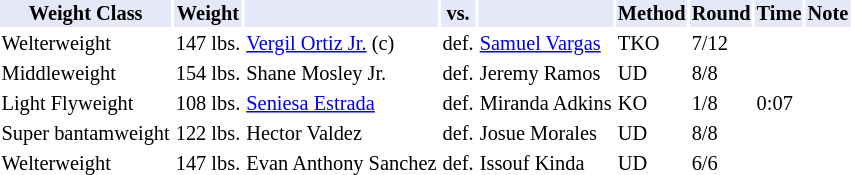<table class="toccolours" style="font-size: 85%;">
<tr>
<th style="background:#e6e8fa; color:#000; text-align:center;">Weight Class</th>
<th style="background:#e6e8fa; color:#000; text-align:center;">Weight</th>
<th style="background:#e6e8fa; color:#000; text-align:center;"></th>
<th style="background:#e6e8fa; color:#000; text-align:center;">vs.</th>
<th style="background:#e6e8fa; color:#000; text-align:center;"></th>
<th style="background:#e6e8fa; color:#000; text-align:center;">Method</th>
<th style="background:#e6e8fa; color:#000; text-align:center;">Round</th>
<th style="background:#e6e8fa; color:#000; text-align:center;">Time</th>
<th style="background:#e6e8fa; color:#000; text-align:center;">Note</th>
</tr>
<tr>
<td>Welterweight</td>
<td>147 lbs.</td>
<td> <a href='#'>Vergil Ortiz Jr.</a> (c)</td>
<td>def.</td>
<td> <a href='#'>Samuel Vargas</a></td>
<td>TKO</td>
<td>7/12</td>
<td></td>
<td></td>
</tr>
<tr>
<td>Middleweight</td>
<td>154 lbs.</td>
<td> Shane Mosley Jr.</td>
<td>def.</td>
<td> Jeremy Ramos</td>
<td>UD</td>
<td>8/8</td>
<td></td>
<td></td>
</tr>
<tr>
<td>Light Flyweight</td>
<td>108 lbs.</td>
<td> <a href='#'>Seniesa Estrada</a></td>
<td>def.</td>
<td> Miranda Adkins</td>
<td>KO</td>
<td>1/8</td>
<td>0:07</td>
<td></td>
</tr>
<tr>
<td>Super bantamweight</td>
<td>122 lbs.</td>
<td> Hector Valdez</td>
<td>def.</td>
<td> Josue Morales</td>
<td>UD</td>
<td>8/8</td>
<td></td>
<td></td>
</tr>
<tr>
<td>Welterweight</td>
<td>147 lbs.</td>
<td> Evan Anthony Sanchez</td>
<td>def.</td>
<td> Issouf Kinda</td>
<td>UD</td>
<td>6/6</td>
<td></td>
<td></td>
</tr>
</table>
